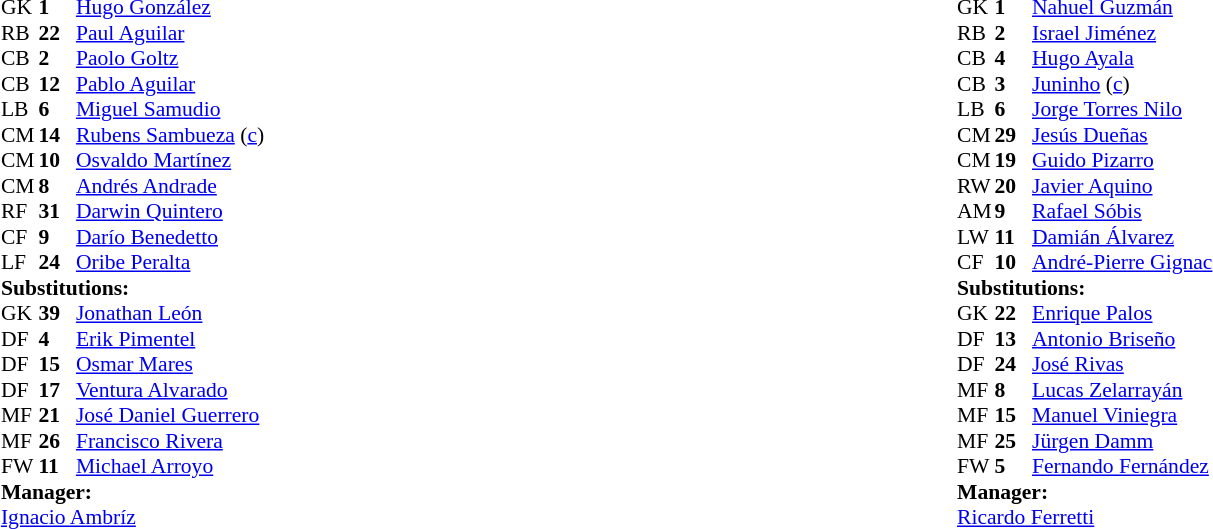<table width=100%>
<tr>
<td valign=top width=50%><br><table style="font-size:90%" cellspacing=0 cellpadding=0 align=center>
<tr>
<th width=25></th>
<th width=25></th>
</tr>
<tr>
<td>GK</td>
<td><strong>1</strong></td>
<td> <a href='#'>Hugo González</a></td>
</tr>
<tr>
<td>RB</td>
<td><strong>22</strong></td>
<td> <a href='#'>Paul Aguilar</a></td>
<td></td>
</tr>
<tr>
<td>CB</td>
<td><strong>2</strong></td>
<td> <a href='#'>Paolo Goltz</a></td>
</tr>
<tr>
<td>CB</td>
<td><strong>12</strong></td>
<td> <a href='#'>Pablo Aguilar</a></td>
</tr>
<tr>
<td>LB</td>
<td><strong>6</strong></td>
<td> <a href='#'>Miguel Samudio</a></td>
</tr>
<tr>
<td>CM</td>
<td><strong>14</strong></td>
<td> <a href='#'>Rubens Sambueza</a> (<a href='#'>c</a>) </td>
<td></td>
</tr>
<tr>
<td>CM</td>
<td><strong>10</strong></td>
<td> <a href='#'>Osvaldo Martínez</a></td>
</tr>
<tr>
<td>CM</td>
<td><strong>8</strong></td>
<td> <a href='#'>Andrés Andrade</a></td>
<td></td>
<td></td>
</tr>
<tr>
<td>RF</td>
<td><strong>31</strong></td>
<td> <a href='#'>Darwin Quintero</a></td>
<td></td>
<td></td>
</tr>
<tr>
<td>CF</td>
<td><strong>9</strong></td>
<td> <a href='#'>Darío Benedetto</a></td>
<td></td>
<td></td>
</tr>
<tr>
<td>LF</td>
<td><strong>24</strong></td>
<td> <a href='#'>Oribe Peralta</a></td>
</tr>
<tr>
<td colspan=3><strong>Substitutions:</strong></td>
</tr>
<tr>
<td>GK</td>
<td><strong>39</strong></td>
<td> <a href='#'>Jonathan León</a></td>
</tr>
<tr>
<td>DF</td>
<td><strong>4</strong></td>
<td> <a href='#'>Erik Pimentel</a></td>
<td></td>
<td></td>
</tr>
<tr>
<td>DF</td>
<td><strong>15</strong></td>
<td> <a href='#'>Osmar Mares</a></td>
</tr>
<tr>
<td>DF</td>
<td><strong>17</strong></td>
<td> <a href='#'>Ventura Alvarado</a></td>
</tr>
<tr>
<td>MF</td>
<td><strong>21</strong></td>
<td> <a href='#'>José Daniel Guerrero</a></td>
<td></td>
<td></td>
</tr>
<tr>
<td>MF</td>
<td><strong>26</strong></td>
<td> <a href='#'>Francisco Rivera</a></td>
</tr>
<tr>
<td>FW</td>
<td><strong>11</strong></td>
<td> <a href='#'>Michael Arroyo</a></td>
<td></td>
<td></td>
</tr>
<tr>
<td colspan=3><strong>Manager:</strong></td>
</tr>
<tr>
<td colspan=4> <a href='#'>Ignacio Ambríz</a></td>
</tr>
</table>
</td>
<td valign=top></td>
<td valign=top width=50%><br><table style="font-size:90%" cellspacing=0 cellpadding=0 align=center>
<tr>
<th width=25></th>
<th width=25></th>
</tr>
<tr>
<td>GK</td>
<td><strong>1</strong></td>
<td> <a href='#'>Nahuel Guzmán</a></td>
</tr>
<tr>
<td>RB</td>
<td><strong>2</strong></td>
<td> <a href='#'>Israel Jiménez</a></td>
<td></td>
<td></td>
</tr>
<tr>
<td>CB</td>
<td><strong>4</strong></td>
<td> <a href='#'>Hugo Ayala</a></td>
</tr>
<tr>
<td>CB</td>
<td><strong>3</strong></td>
<td> <a href='#'>Juninho</a> (<a href='#'>c</a>)</td>
</tr>
<tr>
<td>LB</td>
<td><strong>6</strong></td>
<td> <a href='#'>Jorge Torres Nilo</a></td>
</tr>
<tr>
<td>CM</td>
<td><strong>29</strong></td>
<td> <a href='#'>Jesús Dueñas</a></td>
<td></td>
</tr>
<tr>
<td>CM</td>
<td><strong>19</strong></td>
<td> <a href='#'>Guido Pizarro</a></td>
</tr>
<tr>
<td>RW</td>
<td><strong>20</strong></td>
<td> <a href='#'>Javier Aquino</a></td>
<td></td>
<td></td>
</tr>
<tr>
<td>AM</td>
<td><strong>9</strong></td>
<td> <a href='#'>Rafael Sóbis</a></td>
</tr>
<tr>
<td>LW</td>
<td><strong>11</strong></td>
<td> <a href='#'>Damián Álvarez</a></td>
<td></td>
<td></td>
</tr>
<tr>
<td>CF</td>
<td><strong>10</strong></td>
<td> <a href='#'>André-Pierre Gignac</a></td>
<td></td>
</tr>
<tr>
<td colspan=3><strong>Substitutions:</strong></td>
</tr>
<tr>
<td>GK</td>
<td><strong>22</strong></td>
<td> <a href='#'>Enrique Palos</a></td>
</tr>
<tr>
<td>DF</td>
<td><strong>13</strong></td>
<td> <a href='#'>Antonio Briseño</a></td>
</tr>
<tr>
<td>DF</td>
<td><strong>24</strong></td>
<td> <a href='#'>José Rivas</a></td>
</tr>
<tr>
<td>MF</td>
<td><strong>8</strong></td>
<td> <a href='#'>Lucas Zelarrayán</a></td>
<td></td>
<td></td>
</tr>
<tr>
<td>MF</td>
<td><strong>15</strong></td>
<td> <a href='#'>Manuel Viniegra</a></td>
</tr>
<tr>
<td>MF</td>
<td><strong>25</strong></td>
<td> <a href='#'>Jürgen Damm</a></td>
<td></td>
<td></td>
</tr>
<tr>
<td>FW</td>
<td><strong>5</strong></td>
<td> <a href='#'>Fernando Fernández</a></td>
<td></td>
<td></td>
</tr>
<tr>
<td colspan=3><strong>Manager:</strong></td>
</tr>
<tr>
<td colspan=4> <a href='#'>Ricardo Ferretti</a></td>
</tr>
</table>
</td>
</tr>
</table>
